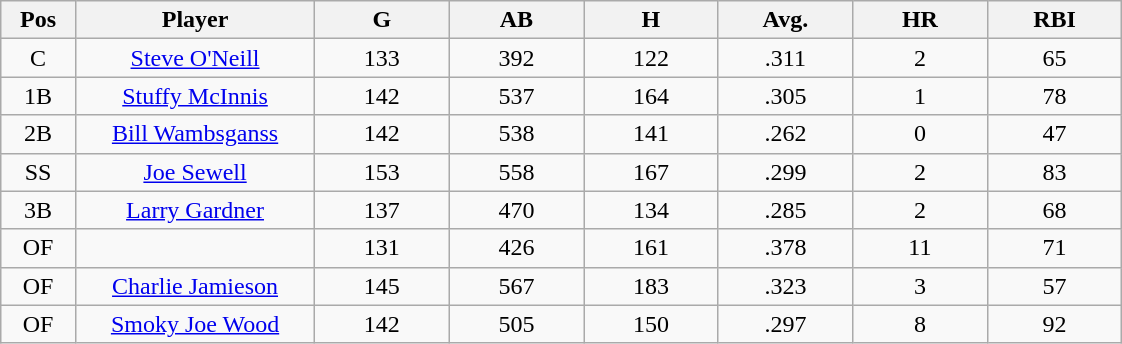<table class="wikitable sortable">
<tr>
<th bgcolor="#DDDDFF" width="5%">Pos</th>
<th bgcolor="#DDDDFF" width="16%">Player</th>
<th bgcolor="#DDDDFF" width="9%">G</th>
<th bgcolor="#DDDDFF" width="9%">AB</th>
<th bgcolor="#DDDDFF" width="9%">H</th>
<th bgcolor="#DDDDFF" width="9%">Avg.</th>
<th bgcolor="#DDDDFF" width="9%">HR</th>
<th bgcolor="#DDDDFF" width="9%">RBI</th>
</tr>
<tr align="center">
<td>C</td>
<td><a href='#'>Steve O'Neill</a></td>
<td>133</td>
<td>392</td>
<td>122</td>
<td>.311</td>
<td>2</td>
<td>65</td>
</tr>
<tr align=center>
<td>1B</td>
<td><a href='#'>Stuffy McInnis</a></td>
<td>142</td>
<td>537</td>
<td>164</td>
<td>.305</td>
<td>1</td>
<td>78</td>
</tr>
<tr align=center>
<td>2B</td>
<td><a href='#'>Bill Wambsganss</a></td>
<td>142</td>
<td>538</td>
<td>141</td>
<td>.262</td>
<td>0</td>
<td>47</td>
</tr>
<tr align=center>
<td>SS</td>
<td><a href='#'>Joe Sewell</a></td>
<td>153</td>
<td>558</td>
<td>167</td>
<td>.299</td>
<td>2</td>
<td>83</td>
</tr>
<tr align=center>
<td>3B</td>
<td><a href='#'>Larry Gardner</a></td>
<td>137</td>
<td>470</td>
<td>134</td>
<td>.285</td>
<td>2</td>
<td>68</td>
</tr>
<tr align=center>
<td>OF</td>
<td></td>
<td>131</td>
<td>426</td>
<td>161</td>
<td>.378</td>
<td>11</td>
<td>71</td>
</tr>
<tr align="center">
<td>OF</td>
<td><a href='#'>Charlie Jamieson</a></td>
<td>145</td>
<td>567</td>
<td>183</td>
<td>.323</td>
<td>3</td>
<td>57</td>
</tr>
<tr align=center>
<td>OF</td>
<td><a href='#'>Smoky Joe Wood</a></td>
<td>142</td>
<td>505</td>
<td>150</td>
<td>.297</td>
<td>8</td>
<td>92</td>
</tr>
</table>
